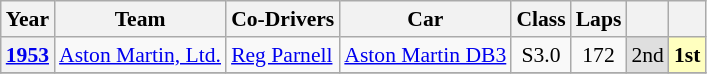<table class="wikitable" style="font-size:90%">
<tr>
<th>Year</th>
<th>Team</th>
<th>Co-Drivers</th>
<th>Car</th>
<th>Class</th>
<th>Laps</th>
<th></th>
<th></th>
</tr>
<tr align="center">
<th><a href='#'>1953</a></th>
<td align="left"> <a href='#'>Aston Martin, Ltd.</a></td>
<td align="left"> <a href='#'>Reg Parnell</a></td>
<td align="left"><a href='#'>Aston Martin DB3</a></td>
<td>S3.0</td>
<td>172</td>
<td style="background:#dfdfdf;">2nd</td>
<td style="background:#ffffbf;"><strong>1st</strong></td>
</tr>
<tr align="center">
</tr>
</table>
